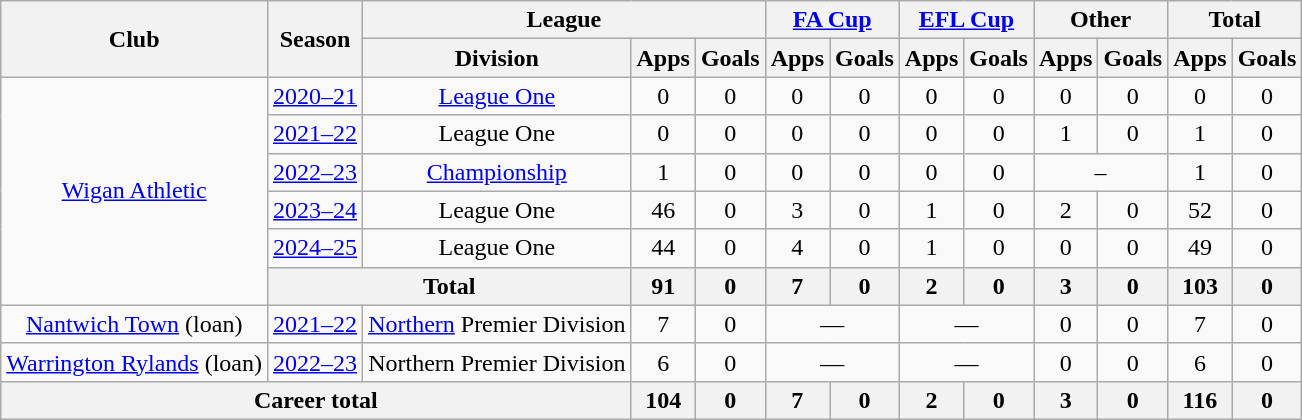<table class="wikitable" style="text-align: center;">
<tr>
<th rowspan="2">Club</th>
<th rowspan="2">Season</th>
<th colspan="3">League</th>
<th colspan="2"><a href='#'>FA Cup</a></th>
<th colspan="2"><a href='#'>EFL Cup</a></th>
<th colspan="2">Other</th>
<th colspan="2">Total</th>
</tr>
<tr>
<th>Division</th>
<th>Apps</th>
<th>Goals</th>
<th>Apps</th>
<th>Goals</th>
<th>Apps</th>
<th>Goals</th>
<th>Apps</th>
<th>Goals</th>
<th>Apps</th>
<th>Goals</th>
</tr>
<tr>
<td rowspan="6"><a href='#'>Wigan Athletic</a></td>
<td><a href='#'>2020–21</a></td>
<td><a href='#'>League One</a></td>
<td>0</td>
<td>0</td>
<td>0</td>
<td>0</td>
<td>0</td>
<td>0</td>
<td>0</td>
<td>0</td>
<td>0</td>
<td>0</td>
</tr>
<tr>
<td><a href='#'>2021–22</a></td>
<td>League One</td>
<td>0</td>
<td>0</td>
<td>0</td>
<td>0</td>
<td>0</td>
<td>0</td>
<td>1</td>
<td>0</td>
<td>1</td>
<td>0</td>
</tr>
<tr>
<td><a href='#'>2022–23</a></td>
<td><a href='#'>Championship</a></td>
<td>1</td>
<td>0</td>
<td>0</td>
<td>0</td>
<td>0</td>
<td>0</td>
<td colspan="2">–</td>
<td>1</td>
<td>0</td>
</tr>
<tr>
<td><a href='#'>2023–24</a></td>
<td>League One</td>
<td>46</td>
<td>0</td>
<td>3</td>
<td>0</td>
<td>1</td>
<td>0</td>
<td>2</td>
<td>0</td>
<td>52</td>
<td>0</td>
</tr>
<tr>
<td><a href='#'>2024–25</a></td>
<td>League One</td>
<td>44</td>
<td>0</td>
<td>4</td>
<td>0</td>
<td>1</td>
<td>0</td>
<td>0</td>
<td>0</td>
<td>49</td>
<td>0</td>
</tr>
<tr>
<th colspan="2">Total</th>
<th>91</th>
<th>0</th>
<th>7</th>
<th>0</th>
<th>2</th>
<th>0</th>
<th>3</th>
<th>0</th>
<th>103</th>
<th>0</th>
</tr>
<tr>
<td><a href='#'>Nantwich Town</a> (loan)</td>
<td><a href='#'>2021–22</a></td>
<td><a href='#'>Northern</a> Premier Division</td>
<td>7</td>
<td>0</td>
<td colspan="2">—</td>
<td colspan="2">—</td>
<td>0</td>
<td>0</td>
<td>7</td>
<td>0</td>
</tr>
<tr>
<td><a href='#'>Warrington Rylands</a> (loan)</td>
<td><a href='#'>2022–23</a></td>
<td>Northern Premier Division</td>
<td>6</td>
<td>0</td>
<td colspan="2">—</td>
<td colspan="2">—</td>
<td>0</td>
<td>0</td>
<td>6</td>
<td>0</td>
</tr>
<tr>
<th colspan="3">Career total</th>
<th>104</th>
<th>0</th>
<th>7</th>
<th>0</th>
<th>2</th>
<th>0</th>
<th>3</th>
<th>0</th>
<th>116</th>
<th>0</th>
</tr>
</table>
